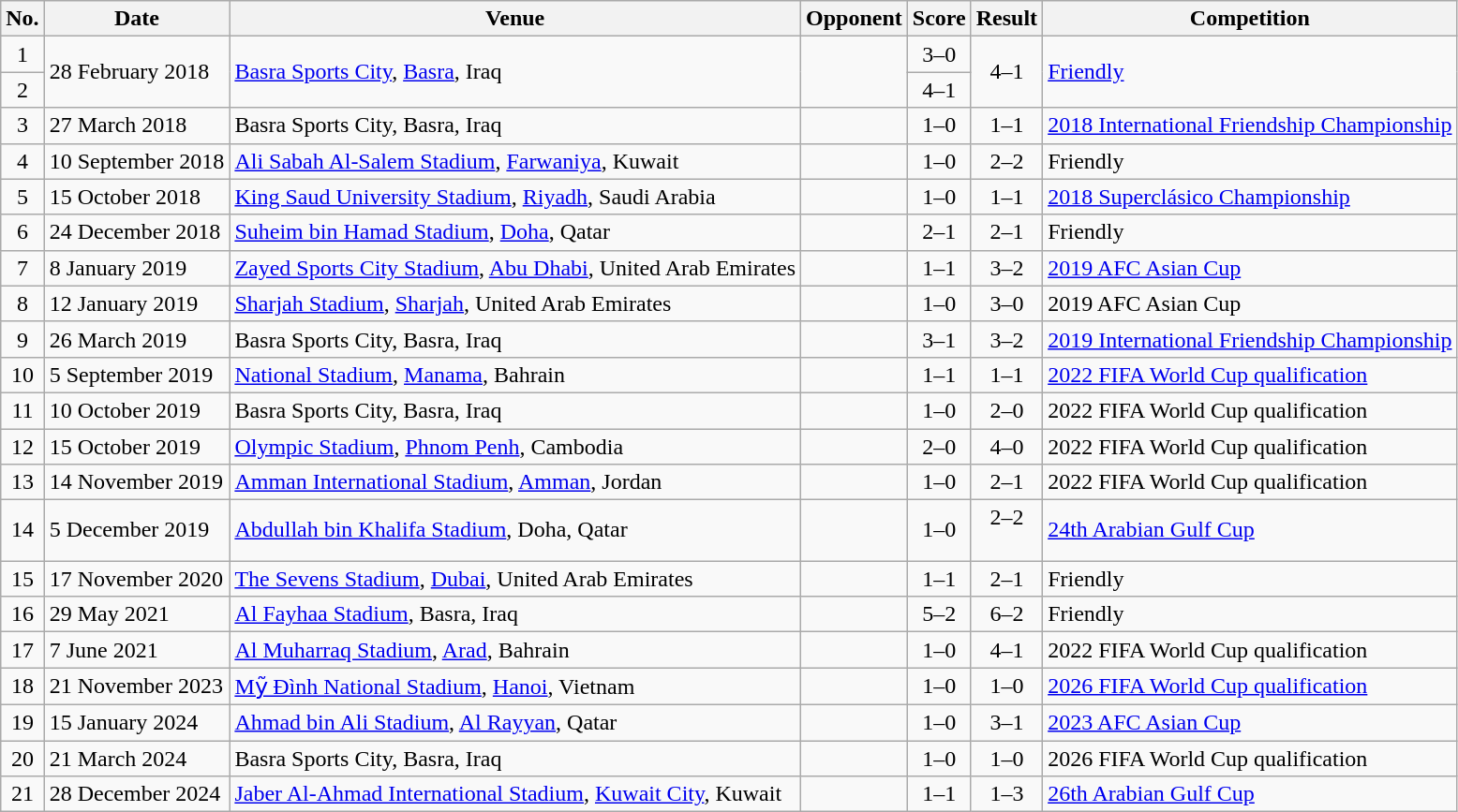<table class="wikitable sortable">
<tr>
<th scope="col">No.</th>
<th scope="col">Date</th>
<th scope="col">Venue</th>
<th scope="col">Opponent</th>
<th scope="col">Score</th>
<th scope="col">Result</th>
<th scope="col">Competition</th>
</tr>
<tr>
<td style="text-align:center">1</td>
<td rowspan="2">28 February 2018</td>
<td rowspan="2"><a href='#'>Basra Sports City</a>, <a href='#'>Basra</a>, Iraq</td>
<td rowspan="2"></td>
<td style="text-align:center">3–0</td>
<td align="center" rowspan="2">4–1</td>
<td rowspan="2"><a href='#'>Friendly</a></td>
</tr>
<tr>
<td style="text-align:center">2</td>
<td style="text-align:center">4–1</td>
</tr>
<tr>
<td style="text-align:center">3</td>
<td>27 March 2018</td>
<td>Basra Sports City, Basra, Iraq</td>
<td></td>
<td style="text-align:center">1–0</td>
<td style="text-align:center">1–1</td>
<td><a href='#'>2018 International Friendship Championship</a></td>
</tr>
<tr>
<td style="text-align:center">4</td>
<td>10 September 2018</td>
<td><a href='#'>Ali Sabah Al-Salem Stadium</a>, <a href='#'>Farwaniya</a>, Kuwait</td>
<td></td>
<td style="text-align:center">1–0</td>
<td style="text-align:center">2–2</td>
<td>Friendly</td>
</tr>
<tr>
<td style="text-align:center">5</td>
<td>15 October 2018</td>
<td><a href='#'>King Saud University Stadium</a>, <a href='#'>Riyadh</a>, Saudi Arabia</td>
<td></td>
<td style="text-align:center">1–0</td>
<td style="text-align:center">1–1</td>
<td><a href='#'>2018 Superclásico Championship</a></td>
</tr>
<tr>
<td style="text-align:center">6</td>
<td>24 December 2018</td>
<td><a href='#'>Suheim bin Hamad Stadium</a>, <a href='#'>Doha</a>, Qatar</td>
<td></td>
<td style="text-align:center">2–1</td>
<td style="text-align:center">2–1</td>
<td>Friendly</td>
</tr>
<tr>
<td style="text-align:center">7</td>
<td>8 January 2019</td>
<td><a href='#'>Zayed Sports City Stadium</a>, <a href='#'>Abu Dhabi</a>, United Arab Emirates</td>
<td></td>
<td style="text-align:center">1–1</td>
<td style="text-align:center">3–2</td>
<td><a href='#'>2019 AFC Asian Cup</a></td>
</tr>
<tr>
<td style="text-align:center">8</td>
<td>12 January 2019</td>
<td><a href='#'>Sharjah Stadium</a>, <a href='#'>Sharjah</a>, United Arab Emirates</td>
<td></td>
<td style="text-align:center">1–0</td>
<td style="text-align:center">3–0</td>
<td>2019 AFC Asian Cup</td>
</tr>
<tr>
<td style="text-align:center">9</td>
<td>26 March 2019</td>
<td>Basra Sports City, Basra, Iraq</td>
<td></td>
<td style="text-align:center">3–1</td>
<td style="text-align:center">3–2</td>
<td><a href='#'>2019 International Friendship Championship</a></td>
</tr>
<tr>
<td style="text-align:center">10</td>
<td>5 September 2019</td>
<td><a href='#'>National Stadium</a>, <a href='#'>Manama</a>, Bahrain</td>
<td></td>
<td style="text-align:center">1–1</td>
<td style="text-align:center">1–1</td>
<td><a href='#'>2022 FIFA World Cup qualification</a></td>
</tr>
<tr>
<td style="text-align:center">11</td>
<td>10 October 2019</td>
<td>Basra Sports City, Basra, Iraq</td>
<td></td>
<td style="text-align:center">1–0</td>
<td style="text-align:center">2–0</td>
<td>2022 FIFA World Cup qualification</td>
</tr>
<tr>
<td style="text-align:center">12</td>
<td>15 October 2019</td>
<td><a href='#'>Olympic Stadium</a>, <a href='#'>Phnom Penh</a>, Cambodia</td>
<td></td>
<td style="text-align:center">2–0</td>
<td style="text-align:center">4–0</td>
<td>2022 FIFA World Cup qualification</td>
</tr>
<tr>
<td style="text-align:center">13</td>
<td>14 November 2019</td>
<td><a href='#'>Amman International Stadium</a>, <a href='#'>Amman</a>, Jordan</td>
<td></td>
<td style="text-align:center">1–0</td>
<td style="text-align:center">2–1</td>
<td>2022 FIFA World Cup qualification</td>
</tr>
<tr>
<td style="text-align:center">14</td>
<td>5 December 2019</td>
<td><a href='#'>Abdullah bin Khalifa Stadium</a>, Doha, Qatar</td>
<td></td>
<td style="text-align:center">1–0</td>
<td style="text-align:center">2–2<br><br></td>
<td><a href='#'>24th Arabian Gulf Cup</a></td>
</tr>
<tr>
<td style="text-align:center">15</td>
<td>17 November 2020</td>
<td><a href='#'>The Sevens Stadium</a>, <a href='#'>Dubai</a>, United Arab Emirates</td>
<td></td>
<td style="text-align:center">1–1</td>
<td style="text-align:center">2–1</td>
<td>Friendly</td>
</tr>
<tr>
<td style="text-align:center">16</td>
<td>29 May 2021</td>
<td><a href='#'>Al Fayhaa Stadium</a>, Basra, Iraq</td>
<td></td>
<td style="text-align:center">5–2</td>
<td style="text-align:center">6–2</td>
<td>Friendly</td>
</tr>
<tr>
<td style="text-align:center">17</td>
<td>7 June 2021</td>
<td><a href='#'>Al Muharraq Stadium</a>, <a href='#'>Arad</a>, Bahrain</td>
<td></td>
<td style="text-align:center">1–0</td>
<td style="text-align:center">4–1</td>
<td>2022 FIFA World Cup qualification</td>
</tr>
<tr>
<td style="text-align:center">18</td>
<td>21 November 2023</td>
<td><a href='#'>Mỹ Đình National Stadium</a>, <a href='#'>Hanoi</a>, Vietnam</td>
<td></td>
<td style="text-align:center">1–0</td>
<td style="text-align:center">1–0</td>
<td><a href='#'>2026 FIFA World Cup qualification</a></td>
</tr>
<tr>
<td align="center">19</td>
<td>15 January 2024</td>
<td><a href='#'>Ahmad bin Ali Stadium</a>, <a href='#'>Al Rayyan</a>, Qatar</td>
<td></td>
<td align="center">1–0</td>
<td align="center">3–1</td>
<td><a href='#'>2023 AFC Asian Cup</a></td>
</tr>
<tr>
<td style="text-align:center">20</td>
<td>21 March 2024</td>
<td>Basra Sports City, Basra, Iraq</td>
<td></td>
<td style="text-align:center">1–0</td>
<td style="text-align:center">1–0</td>
<td>2026 FIFA World Cup qualification</td>
</tr>
<tr>
<td style="text-align:center">21</td>
<td>28 December 2024</td>
<td><a href='#'>Jaber Al-Ahmad International Stadium</a>, <a href='#'>Kuwait City</a>, Kuwait</td>
<td></td>
<td style="text-align:center">1–1</td>
<td style="text-align:center">1–3</td>
<td><a href='#'>26th Arabian Gulf Cup</a></td>
</tr>
</table>
